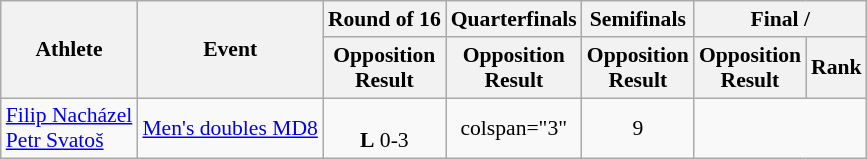<table class=wikitable style="font-size:90%">
<tr align=center>
<th rowspan="2">Athlete</th>
<th rowspan="2">Event</th>
<th>Round of 16</th>
<th>Quarterfinals</th>
<th>Semifinals</th>
<th colspan="2">Final / </th>
</tr>
<tr>
<th>Opposition<br>Result</th>
<th>Opposition<br>Result</th>
<th>Opposition<br>Result</th>
<th>Opposition<br>Result</th>
<th>Rank</th>
</tr>
<tr align=center>
<td align=left><a href='#'>Filip Nacházel</a><br><a href='#'>Petr Svatoš</a></td>
<td align=left><a href='#'>Men's doubles MD8</a></td>
<td><br><strong>L</strong> 0-3</td>
<td>colspan="3" </td>
<td>9</td>
</tr>
</table>
